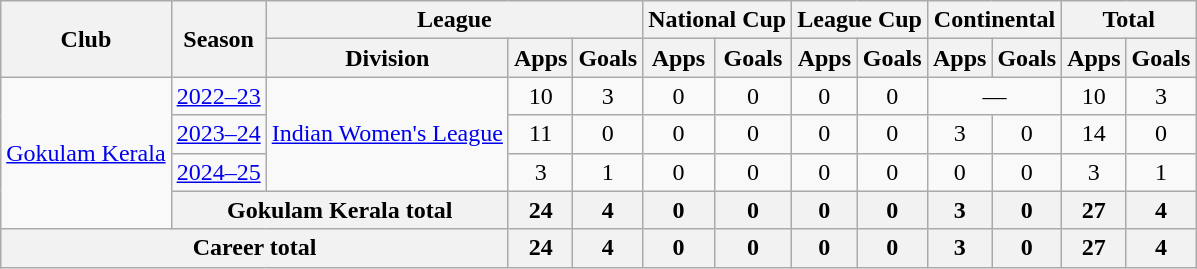<table class="wikitable" style="text-align:center">
<tr>
<th rowspan="2">Club</th>
<th rowspan="2">Season</th>
<th colspan="3">League</th>
<th colspan="2">National Cup</th>
<th colspan="2">League Cup</th>
<th colspan="2">Continental</th>
<th colspan="2">Total</th>
</tr>
<tr>
<th>Division</th>
<th>Apps</th>
<th>Goals</th>
<th>Apps</th>
<th>Goals</th>
<th>Apps</th>
<th>Goals</th>
<th>Apps</th>
<th>Goals</th>
<th>Apps</th>
<th>Goals</th>
</tr>
<tr>
<td rowspan="4"><a href='#'>Gokulam Kerala</a></td>
<td><a href='#'>2022–23</a></td>
<td rowspan="3"><a href='#'>Indian Women's League</a></td>
<td>10</td>
<td>3</td>
<td>0</td>
<td>0</td>
<td>0</td>
<td>0</td>
<td colspan="2">—</td>
<td>10</td>
<td>3</td>
</tr>
<tr>
<td><a href='#'>2023–24</a></td>
<td>11</td>
<td>0</td>
<td>0</td>
<td>0</td>
<td>0</td>
<td>0</td>
<td>3</td>
<td>0</td>
<td>14</td>
<td>0</td>
</tr>
<tr>
<td><a href='#'>2024–25</a></td>
<td>3</td>
<td>1</td>
<td>0</td>
<td>0</td>
<td>0</td>
<td>0</td>
<td>0</td>
<td>0</td>
<td>3</td>
<td>1</td>
</tr>
<tr>
<th colspan="2">Gokulam Kerala total</th>
<th>24</th>
<th>4</th>
<th>0</th>
<th>0</th>
<th>0</th>
<th>0</th>
<th>3</th>
<th>0</th>
<th>27</th>
<th>4</th>
</tr>
<tr>
<th colspan="3">Career total</th>
<th>24</th>
<th>4</th>
<th>0</th>
<th>0</th>
<th>0</th>
<th>0</th>
<th>3</th>
<th>0</th>
<th>27</th>
<th>4</th>
</tr>
</table>
